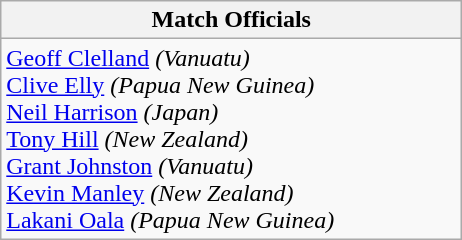<table class="wikitable">
<tr>
<th width=300>Match Officials</th>
</tr>
<tr>
<td valign=top><a href='#'>Geoff Clelland</a> <em>(Vanuatu)</em><br><a href='#'>Clive Elly</a> <em>(Papua New Guinea)</em><br><a href='#'>Neil Harrison</a> <em>(Japan)</em><br><a href='#'>Tony Hill</a> <em>(New Zealand)</em><br><a href='#'>Grant Johnston</a> <em>(Vanuatu)</em><br><a href='#'>Kevin Manley</a> <em>(New Zealand)</em><br><a href='#'>Lakani Oala</a> <em>(Papua New Guinea)</em><br></td>
</tr>
</table>
